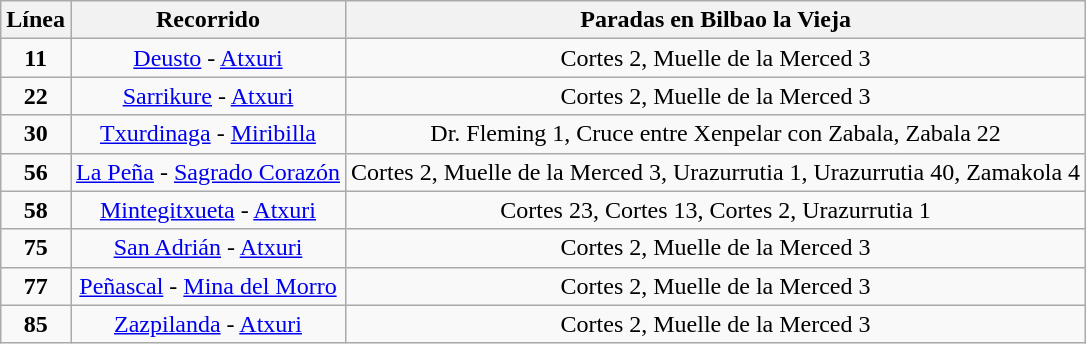<table class="wikitable">
<tr>
<th>Línea</th>
<th>Recorrido</th>
<th>Paradas en Bilbao la Vieja</th>
</tr>
<tr align=center>
<td><strong>11</strong></td>
<td><a href='#'>Deusto</a> - <a href='#'>Atxuri</a></td>
<td>Cortes 2, Muelle de la Merced 3</td>
</tr>
<tr align=center>
<td><strong>22</strong></td>
<td><a href='#'>Sarrikure</a> - <a href='#'>Atxuri</a></td>
<td>Cortes 2, Muelle de la Merced 3</td>
</tr>
<tr align=center>
<td><strong>30</strong></td>
<td><a href='#'>Txurdinaga</a> - <a href='#'>Miribilla</a></td>
<td>Dr. Fleming 1, Cruce entre Xenpelar con  Zabala, Zabala 22</td>
</tr>
<tr align=center>
<td><strong>56</strong></td>
<td><a href='#'>La Peña</a> - <a href='#'>Sagrado Corazón</a></td>
<td>Cortes 2, Muelle de la Merced 3, Urazurrutia 1, Urazurrutia 40, Zamakola 4</td>
</tr>
<tr align=center>
<td><strong>58</strong></td>
<td><a href='#'>Mintegitxueta</a> - <a href='#'>Atxuri</a></td>
<td>Cortes 23, Cortes 13, Cortes 2, Urazurrutia 1</td>
</tr>
<tr align=center>
<td><strong>75</strong></td>
<td><a href='#'>San Adrián</a> - <a href='#'>Atxuri</a></td>
<td>Cortes 2, Muelle de la Merced 3</td>
</tr>
<tr align=center>
<td><strong>77</strong></td>
<td><a href='#'>Peñascal</a> - <a href='#'>Mina del Morro</a></td>
<td>Cortes 2, Muelle de la Merced 3</td>
</tr>
<tr align=center>
<td><strong>85</strong></td>
<td><a href='#'>Zazpilanda</a> - <a href='#'>Atxuri</a></td>
<td>Cortes 2, Muelle de la Merced 3</td>
</tr>
</table>
